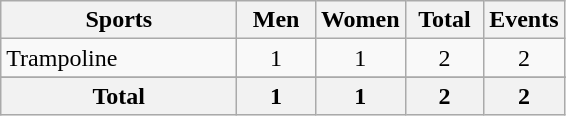<table class="wikitable sortable" style="text-align:center;">
<tr>
<th width=150>Sports</th>
<th width=45>Men</th>
<th width=45>Women</th>
<th width=45>Total</th>
<th width=45>Events</th>
</tr>
<tr>
<td align=left>Trampoline</td>
<td>1</td>
<td>1</td>
<td>2</td>
<td>2</td>
</tr>
<tr>
</tr>
<tr class="sortbottom">
<th>Total</th>
<th>1</th>
<th>1</th>
<th>2</th>
<th>2</th>
</tr>
</table>
